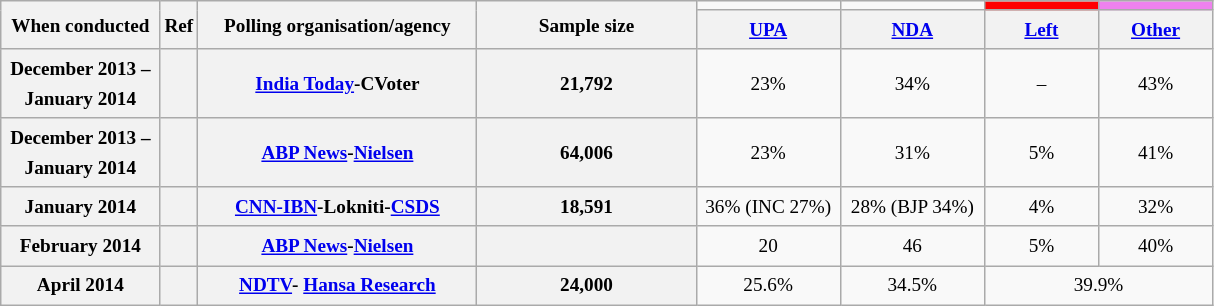<table class="wikitable" style="text-align:center;font-size:80%;line-height:20px;">
<tr>
<th class="wikitable" rowspan="2" width="100px">When conducted</th>
<th class="wikitable" rowspan="2" width="10px">Ref</th>
<th class="wikitable" rowspan="2" width="180px">Polling organisation/agency</th>
<th class="wikitable" rowspan="2" width="140px">Sample size</th>
<td bgcolor=></td>
<td bgcolor=></td>
<td style="background:red;"></td>
<td style="background:violet;"></td>
</tr>
<tr>
<th class="wikitable" width="90px"><a href='#'>UPA</a></th>
<th class="wikitable" width="90px"><a href='#'>NDA</a></th>
<th class="wikitable" width="70px"><a href='#'>Left</a></th>
<th class="wikitable" width="70px"><a href='#'>Other</a></th>
</tr>
<tr class="hintergrundfarbe2" style="text-align:center">
<th>December 2013 – January 2014</th>
<th></th>
<th><a href='#'>India Today</a>-CVoter</th>
<th>21,792</th>
<td>23%</td>
<td>34%</td>
<td>–</td>
<td>43%</td>
</tr>
<tr class="hintergrundfarbe2" style="text-align:center">
<th>December 2013 – January 2014</th>
<th></th>
<th><a href='#'>ABP News</a>-<a href='#'>Nielsen</a></th>
<th>64,006</th>
<td>23%</td>
<td>31%</td>
<td>5%</td>
<td>41%</td>
</tr>
<tr class="hintergrundfarbe2" style="text-align:center">
<th>January 2014</th>
<th></th>
<th><a href='#'>CNN-IBN</a>-Lokniti-<a href='#'>CSDS</a></th>
<th>18,591</th>
<td>36% (INC 27%)</td>
<td>28% (BJP 34%)</td>
<td>4%</td>
<td>32%</td>
</tr>
<tr class="hintergrundfarbe2" style="text-align:center">
<th>February 2014</th>
<th></th>
<th><a href='#'>ABP News</a>-<a href='#'>Nielsen</a></th>
<th></th>
<td>20</td>
<td>46</td>
<td>5%</td>
<td>40%</td>
</tr>
<tr class="hintergrundfarbe2" style="text-align:center">
<th>April 2014</th>
<th></th>
<th><a href='#'>NDTV</a>- <a href='#'>Hansa Research</a></th>
<th>24,000</th>
<td>25.6%</td>
<td>34.5%</td>
<td Colspan=2>39.9%</td>
</tr>
</table>
